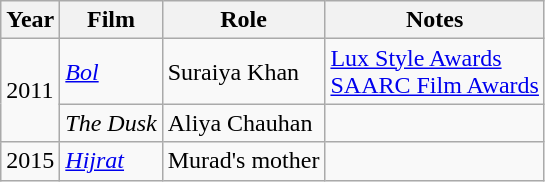<table class="wikitable">
<tr>
<th>Year</th>
<th>Film</th>
<th>Role</th>
<th>Notes</th>
</tr>
<tr>
<td rowspan="2">2011</td>
<td><em><a href='#'>Bol</a></em></td>
<td>Suraiya Khan</td>
<td><a href='#'>Lux Style Awards</a><br><a href='#'>SAARC Film Awards</a></td>
</tr>
<tr>
<td><em>The Dusk</em></td>
<td>Aliya Chauhan</td>
<td></td>
</tr>
<tr>
<td>2015</td>
<td><em><a href='#'>Hijrat</a></em></td>
<td>Murad's mother</td>
<td></td>
</tr>
</table>
